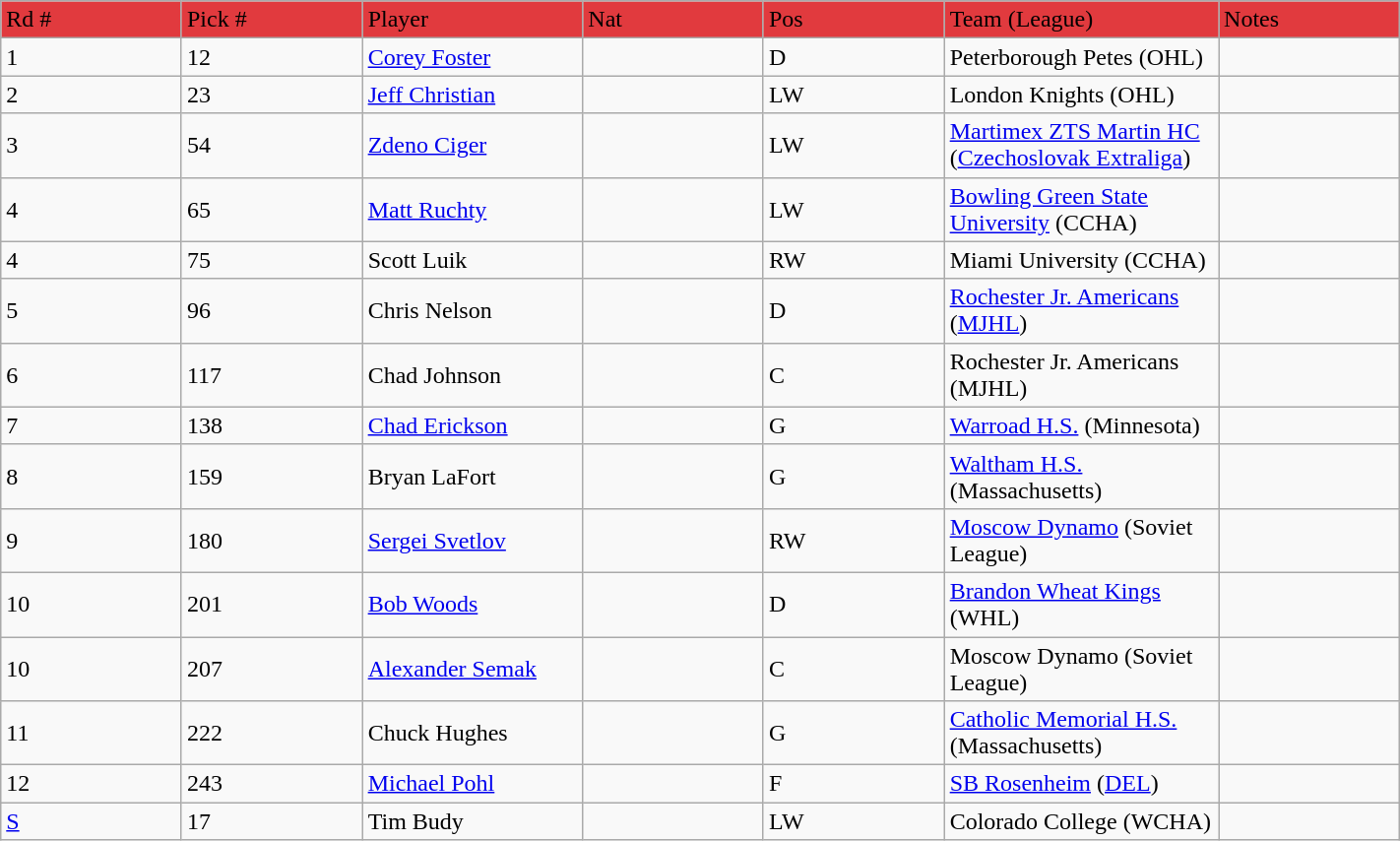<table class="wikitable" style="width: 75%">
<tr>
<td width="5%"; bgcolor="#E13A3E">Rd #</td>
<td width="5%"; bgcolor="#E13A3E">Pick #</td>
<td width="5%"; bgcolor="#E13A3E">Player</td>
<td width="5%"; bgcolor="#E13A3E">Nat</td>
<td width="5%"; bgcolor="#E13A3E">Pos</td>
<td width="5%"; bgcolor="#E13A3E">Team (League)</td>
<td width="5%"; bgcolor="#E13A3E">Notes</td>
</tr>
<tr>
<td>1</td>
<td>12</td>
<td><a href='#'>Corey Foster</a></td>
<td></td>
<td>D</td>
<td>Peterborough Petes (OHL)</td>
<td></td>
</tr>
<tr>
<td>2</td>
<td>23</td>
<td><a href='#'>Jeff Christian</a></td>
<td></td>
<td>LW</td>
<td>London Knights (OHL)</td>
<td></td>
</tr>
<tr>
<td>3</td>
<td>54</td>
<td><a href='#'>Zdeno Ciger</a></td>
<td></td>
<td>LW</td>
<td><a href='#'>Martimex ZTS Martin HC</a> (<a href='#'>Czechoslovak Extraliga</a>)</td>
<td></td>
</tr>
<tr>
<td>4</td>
<td>65</td>
<td><a href='#'>Matt Ruchty</a></td>
<td></td>
<td>LW</td>
<td><a href='#'>Bowling Green State University</a> (CCHA)</td>
<td></td>
</tr>
<tr>
<td>4</td>
<td>75</td>
<td>Scott Luik</td>
<td></td>
<td>RW</td>
<td>Miami University (CCHA)</td>
<td></td>
</tr>
<tr>
<td>5</td>
<td>96</td>
<td>Chris Nelson</td>
<td></td>
<td>D</td>
<td><a href='#'>Rochester Jr. Americans</a> (<a href='#'>MJHL</a>)</td>
<td></td>
</tr>
<tr>
<td>6</td>
<td>117</td>
<td>Chad Johnson</td>
<td></td>
<td>C</td>
<td>Rochester Jr. Americans (MJHL)</td>
<td></td>
</tr>
<tr>
<td>7</td>
<td>138</td>
<td><a href='#'>Chad Erickson</a></td>
<td></td>
<td>G</td>
<td><a href='#'>Warroad H.S.</a> (Minnesota)</td>
<td></td>
</tr>
<tr>
<td>8</td>
<td>159</td>
<td>Bryan LaFort</td>
<td></td>
<td>G</td>
<td><a href='#'>Waltham H.S.</a> (Massachusetts)</td>
<td></td>
</tr>
<tr>
<td>9</td>
<td>180</td>
<td><a href='#'>Sergei Svetlov</a></td>
<td></td>
<td>RW</td>
<td><a href='#'>Moscow Dynamo</a> (Soviet League)</td>
<td></td>
</tr>
<tr>
<td>10</td>
<td>201</td>
<td><a href='#'>Bob Woods</a></td>
<td></td>
<td>D</td>
<td><a href='#'>Brandon Wheat Kings</a> (WHL)</td>
<td></td>
</tr>
<tr>
<td>10</td>
<td>207</td>
<td><a href='#'>Alexander Semak</a></td>
<td></td>
<td>C</td>
<td>Moscow Dynamo (Soviet League)</td>
<td></td>
</tr>
<tr>
<td>11</td>
<td>222</td>
<td>Chuck Hughes</td>
<td></td>
<td>G</td>
<td><a href='#'>Catholic Memorial H.S.</a> (Massachusetts)</td>
<td></td>
</tr>
<tr>
<td>12</td>
<td>243</td>
<td><a href='#'>Michael Pohl</a></td>
<td></td>
<td>F</td>
<td><a href='#'>SB Rosenheim</a> (<a href='#'>DEL</a>)</td>
<td></td>
</tr>
<tr>
<td><a href='#'>S</a></td>
<td>17</td>
<td>Tim Budy</td>
<td></td>
<td>LW</td>
<td>Colorado College (WCHA)</td>
<td></td>
</tr>
</table>
